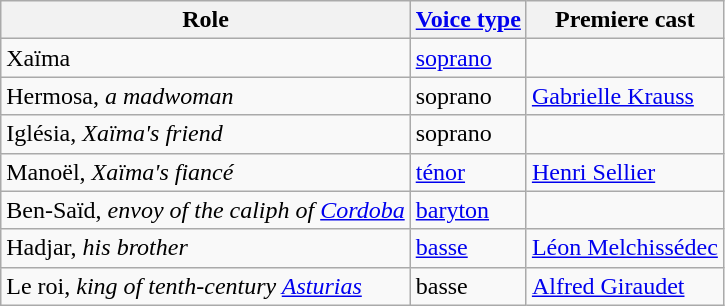<table class="wikitable">
<tr>
<th>Role</th>
<th><a href='#'>Voice type</a></th>
<th>Premiere cast</th>
</tr>
<tr>
<td>Xaïma</td>
<td><a href='#'>soprano</a></td>
<td></td>
</tr>
<tr>
<td>Hermosa, <em>a madwoman</em></td>
<td>soprano</td>
<td><a href='#'>Gabrielle Krauss</a></td>
</tr>
<tr>
<td>Iglésia, <em>Xaïma's friend</em></td>
<td>soprano</td>
<td></td>
</tr>
<tr>
<td>Manoël, <em>Xaïma's fiancé</em></td>
<td><a href='#'>ténor</a></td>
<td><a href='#'>Henri Sellier</a></td>
</tr>
<tr>
<td>Ben-Saïd, <em>envoy of the caliph of <a href='#'>Cordoba</a></em></td>
<td><a href='#'>baryton</a></td>
<td></td>
</tr>
<tr>
<td>Hadjar, <em>his brother</em></td>
<td><a href='#'>basse</a></td>
<td><a href='#'>Léon Melchissédec</a></td>
</tr>
<tr>
<td>Le roi, <em>king of tenth-century <a href='#'>Asturias</a></em></td>
<td>basse</td>
<td><a href='#'>Alfred Giraudet</a></td>
</tr>
</table>
